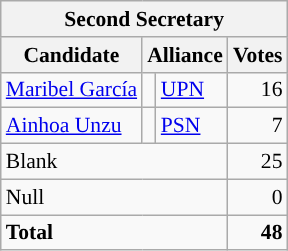<table class="wikitable" style="font-size:90%; text-align:right;">
<tr>
<th colspan="4">Second Secretary</th>
</tr>
<tr>
<th>Candidate</th>
<th colspan="2">Alliance</th>
<th>Votes</th>
</tr>
<tr>
<td align=left><a href='#'>Maribel García</a></td>
<td style="background:"></td>
<td align=left><a href='#'>UPN</a></td>
<td>16</td>
</tr>
<tr>
<td align=left><a href='#'>Ainhoa Unzu</a></td>
<td style="background:"></td>
<td align=left><a href='#'>PSN</a></td>
<td>7</td>
</tr>
<tr>
<td align=left colspan="3">Blank</td>
<td>25</td>
</tr>
<tr>
<td align=left colspan="3">Null</td>
<td>0</td>
</tr>
<tr style="font-weight:bold">
<td align=left colspan="3">Total</td>
<td>48</td>
</tr>
</table>
